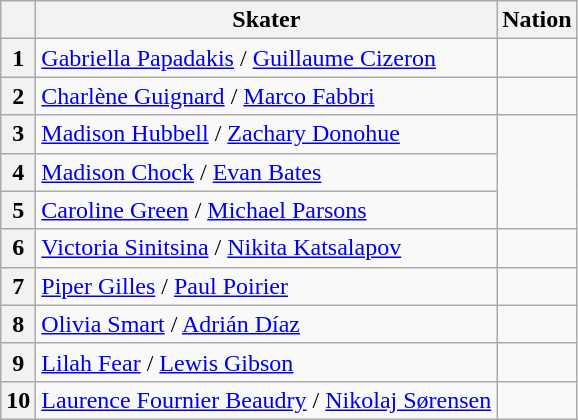<table class="wikitable sortable" style="text-align: left">
<tr>
<th scope="col"></th>
<th scope="col">Skater</th>
<th scope="col">Nation</th>
</tr>
<tr>
<th scope="row">1</th>
<td><a href='#'>Gabriella Papadakis</a> / <a href='#'>Guillaume Cizeron</a></td>
<td></td>
</tr>
<tr>
<th scope="row">2</th>
<td><a href='#'>Charlène Guignard</a> / <a href='#'>Marco Fabbri</a></td>
<td></td>
</tr>
<tr>
<th scope="row">3</th>
<td><a href='#'>Madison Hubbell</a> / <a href='#'>Zachary Donohue</a></td>
<td rowspan="3"></td>
</tr>
<tr>
<th scope="row">4</th>
<td><a href='#'>Madison Chock</a> / <a href='#'>Evan Bates</a></td>
</tr>
<tr>
<th scope="row">5</th>
<td><a href='#'>Caroline Green</a> / <a href='#'>Michael Parsons</a></td>
</tr>
<tr>
<th scope="row">6</th>
<td><a href='#'>Victoria Sinitsina</a> / <a href='#'>Nikita Katsalapov</a></td>
<td></td>
</tr>
<tr>
<th scope="row">7</th>
<td><a href='#'>Piper Gilles</a> / <a href='#'>Paul Poirier</a></td>
<td></td>
</tr>
<tr>
<th scope="row">8</th>
<td><a href='#'>Olivia Smart</a> / <a href='#'>Adrián Díaz</a></td>
<td></td>
</tr>
<tr>
<th scope="row">9</th>
<td><a href='#'>Lilah Fear</a> / <a href='#'>Lewis Gibson</a></td>
<td></td>
</tr>
<tr>
<th scope="row">10</th>
<td><a href='#'>Laurence Fournier Beaudry</a> / <a href='#'>Nikolaj Sørensen</a></td>
<td></td>
</tr>
</table>
